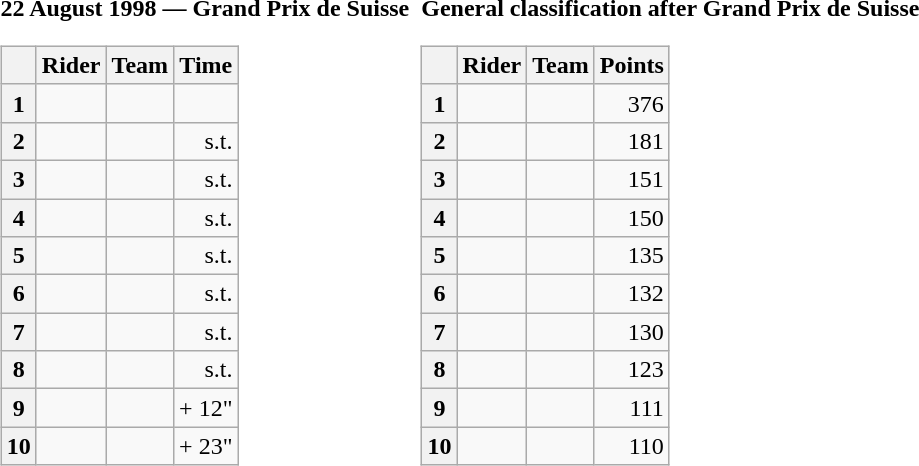<table>
<tr>
<td><strong>22 August 1998 — Grand Prix de Suisse </strong><br><table class="wikitable">
<tr>
<th></th>
<th>Rider</th>
<th>Team</th>
<th>Time</th>
</tr>
<tr>
<th>1</th>
<td> </td>
<td></td>
<td align="right"></td>
</tr>
<tr>
<th>2</th>
<td></td>
<td></td>
<td align="right">s.t.</td>
</tr>
<tr>
<th>3</th>
<td></td>
<td></td>
<td align="right">s.t.</td>
</tr>
<tr>
<th>4</th>
<td></td>
<td></td>
<td align="right">s.t.</td>
</tr>
<tr>
<th>5</th>
<td></td>
<td></td>
<td align="right">s.t.</td>
</tr>
<tr>
<th>6</th>
<td></td>
<td></td>
<td align="right">s.t.</td>
</tr>
<tr>
<th>7</th>
<td></td>
<td></td>
<td align="right">s.t.</td>
</tr>
<tr>
<th>8</th>
<td></td>
<td></td>
<td align="right">s.t.</td>
</tr>
<tr>
<th>9</th>
<td></td>
<td></td>
<td align="right">+ 12"</td>
</tr>
<tr>
<th>10</th>
<td></td>
<td></td>
<td align="right">+ 23"</td>
</tr>
</table>
</td>
<td></td>
<td><strong>General classification after Grand Prix de Suisse </strong><br><table class="wikitable">
<tr>
<th></th>
<th>Rider</th>
<th>Team</th>
<th>Points</th>
</tr>
<tr>
<th>1</th>
<td> </td>
<td></td>
<td align="right">376</td>
</tr>
<tr>
<th>2</th>
<td></td>
<td></td>
<td align="right">181</td>
</tr>
<tr>
<th>3</th>
<td></td>
<td></td>
<td align="right">151</td>
</tr>
<tr>
<th>4</th>
<td></td>
<td></td>
<td align="right">150</td>
</tr>
<tr>
<th>5</th>
<td></td>
<td></td>
<td align="right">135</td>
</tr>
<tr>
<th>6</th>
<td></td>
<td></td>
<td align="right">132</td>
</tr>
<tr>
<th>7</th>
<td></td>
<td></td>
<td align="right">130</td>
</tr>
<tr>
<th>8</th>
<td></td>
<td></td>
<td align="right">123</td>
</tr>
<tr>
<th>9</th>
<td></td>
<td></td>
<td align="right">111</td>
</tr>
<tr>
<th>10</th>
<td></td>
<td></td>
<td align="right">110</td>
</tr>
</table>
</td>
</tr>
</table>
